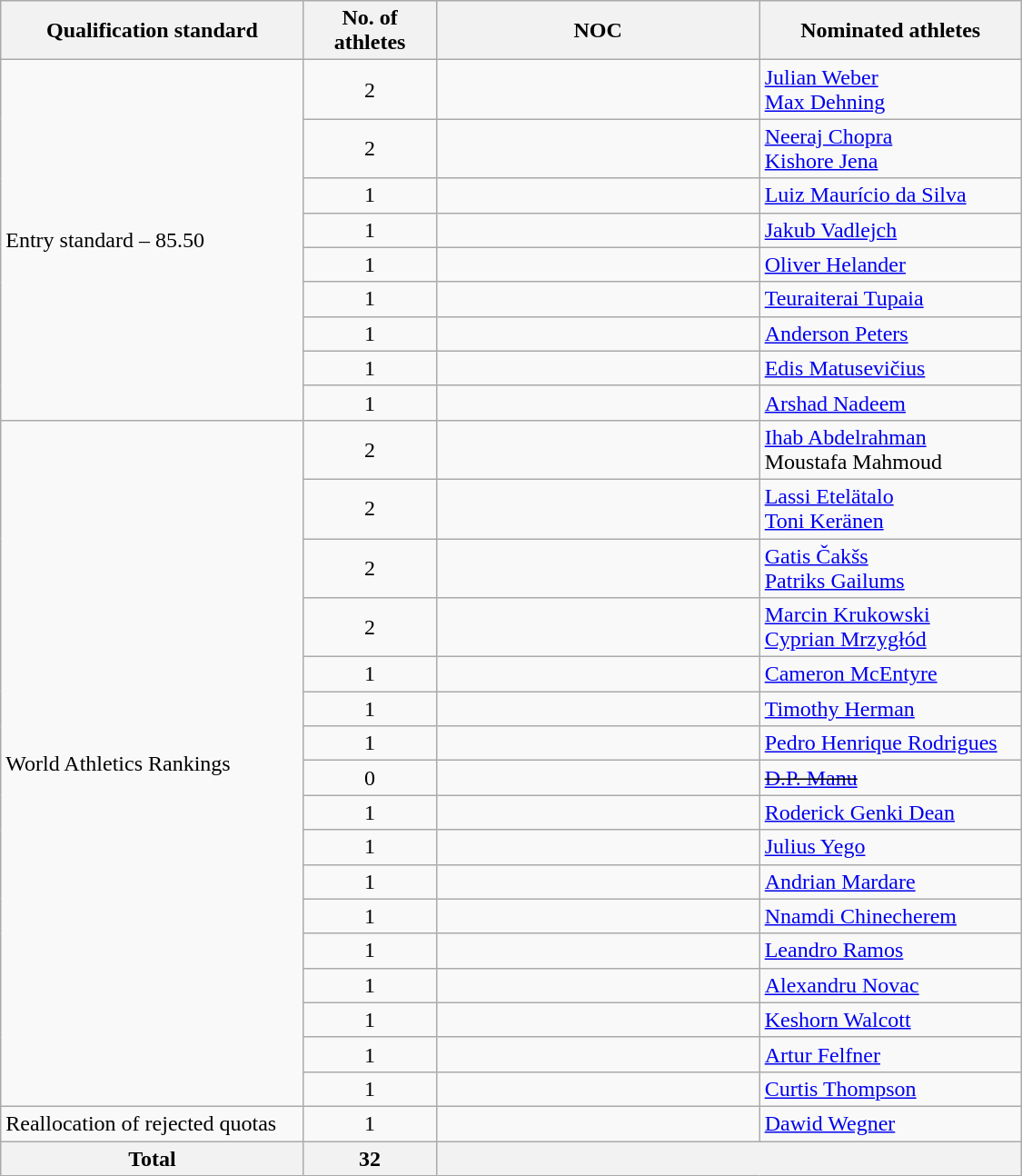<table class="wikitable sortable" style="text-align:left; width:750px;">
<tr>
<th>Qualification standard</th>
<th width=90>No. of athletes</th>
<th width=230>NOC</th>
<th>Nominated athletes</th>
</tr>
<tr>
<td rowspan=9>Entry standard – 85.50</td>
<td align=center>2</td>
<td></td>
<td><a href='#'>Julian Weber</a><br><a href='#'>Max Dehning</a></td>
</tr>
<tr>
<td align=center>2</td>
<td></td>
<td><a href='#'>Neeraj Chopra</a><br><a href='#'>Kishore Jena</a></td>
</tr>
<tr>
<td align=center>1</td>
<td></td>
<td><a href='#'>Luiz Maurício da Silva</a></td>
</tr>
<tr>
<td align=center>1</td>
<td></td>
<td><a href='#'>Jakub Vadlejch</a></td>
</tr>
<tr>
<td align=center>1</td>
<td></td>
<td><a href='#'>Oliver Helander</a></td>
</tr>
<tr>
<td align=center>1</td>
<td></td>
<td><a href='#'>Teuraiterai Tupaia</a></td>
</tr>
<tr>
<td align=center>1</td>
<td></td>
<td><a href='#'>Anderson Peters</a></td>
</tr>
<tr>
<td align=center>1</td>
<td></td>
<td><a href='#'>Edis Matusevičius</a></td>
</tr>
<tr>
<td align=center>1</td>
<td></td>
<td><a href='#'>Arshad Nadeem</a></td>
</tr>
<tr>
<td rowspan=17>World Athletics Rankings</td>
<td align=center>2</td>
<td></td>
<td><a href='#'>Ihab Abdelrahman</a><br>Moustafa Mahmoud</td>
</tr>
<tr>
<td align=center>2</td>
<td></td>
<td><a href='#'>Lassi Etelätalo</a><br><a href='#'>Toni Keränen</a></td>
</tr>
<tr>
<td align=center>2</td>
<td></td>
<td><a href='#'>Gatis Čakšs</a><br><a href='#'>Patriks Gailums</a></td>
</tr>
<tr>
<td align=center>2</td>
<td></td>
<td><a href='#'>Marcin Krukowski</a><br><a href='#'>Cyprian Mrzygłód</a></td>
</tr>
<tr>
<td align=center>1</td>
<td></td>
<td><a href='#'>Cameron McEntyre</a></td>
</tr>
<tr>
<td align=center>1</td>
<td></td>
<td><a href='#'>Timothy Herman</a></td>
</tr>
<tr>
<td align=center>1</td>
<td></td>
<td><a href='#'>Pedro Henrique Rodrigues</a></td>
</tr>
<tr>
<td align=center>0</td>
<td><s></s></td>
<td><s><a href='#'>D.P. Manu</a></s></td>
</tr>
<tr>
<td align=center>1</td>
<td></td>
<td><a href='#'>Roderick Genki Dean</a></td>
</tr>
<tr>
<td align=center>1</td>
<td></td>
<td><a href='#'>Julius Yego</a></td>
</tr>
<tr>
<td align=center>1</td>
<td></td>
<td><a href='#'>Andrian Mardare</a></td>
</tr>
<tr>
<td align=center>1</td>
<td></td>
<td><a href='#'>Nnamdi Chinecherem</a></td>
</tr>
<tr>
<td align=center>1</td>
<td></td>
<td><a href='#'>Leandro Ramos</a></td>
</tr>
<tr>
<td align=center>1</td>
<td></td>
<td><a href='#'>Alexandru Novac</a></td>
</tr>
<tr>
<td align=center>1</td>
<td></td>
<td><a href='#'>Keshorn Walcott</a></td>
</tr>
<tr>
<td align=center>1</td>
<td></td>
<td><a href='#'>Artur Felfner</a></td>
</tr>
<tr>
<td align=center>1</td>
<td></td>
<td><a href='#'>Curtis Thompson</a></td>
</tr>
<tr>
<td>Reallocation of rejected quotas</td>
<td align=center>1</td>
<td></td>
<td><a href='#'>Dawid Wegner</a></td>
</tr>
<tr>
<th>Total</th>
<th>32</th>
<th colspan=2></th>
</tr>
</table>
